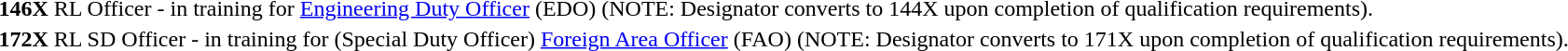<table>
<tr>
<td><strong>146X</strong></td>
<td>RL Officer - in training for <a href='#'>Engineering Duty Officer</a> (EDO) (NOTE: Designator converts to 144X upon completion of qualification requirements).</td>
</tr>
<tr>
<td><strong>172X</strong></td>
<td>RL SD Officer - in training for (Special Duty Officer) <a href='#'>Foreign Area Officer</a> (FAO) (NOTE: Designator converts to 171X upon completion of qualification requirements).</td>
</tr>
</table>
